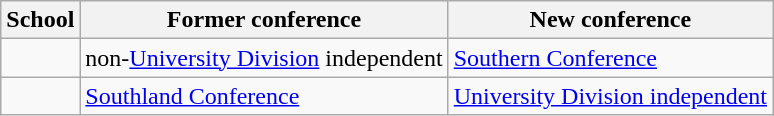<table class="wikitable sortable">
<tr>
<th>School</th>
<th>Former conference</th>
<th>New conference</th>
</tr>
<tr>
<td></td>
<td>non-<a href='#'>University Division</a> independent</td>
<td><a href='#'>Southern Conference</a></td>
</tr>
<tr>
<td></td>
<td><a href='#'>Southland Conference</a></td>
<td><a href='#'>University Division independent</a></td>
</tr>
</table>
